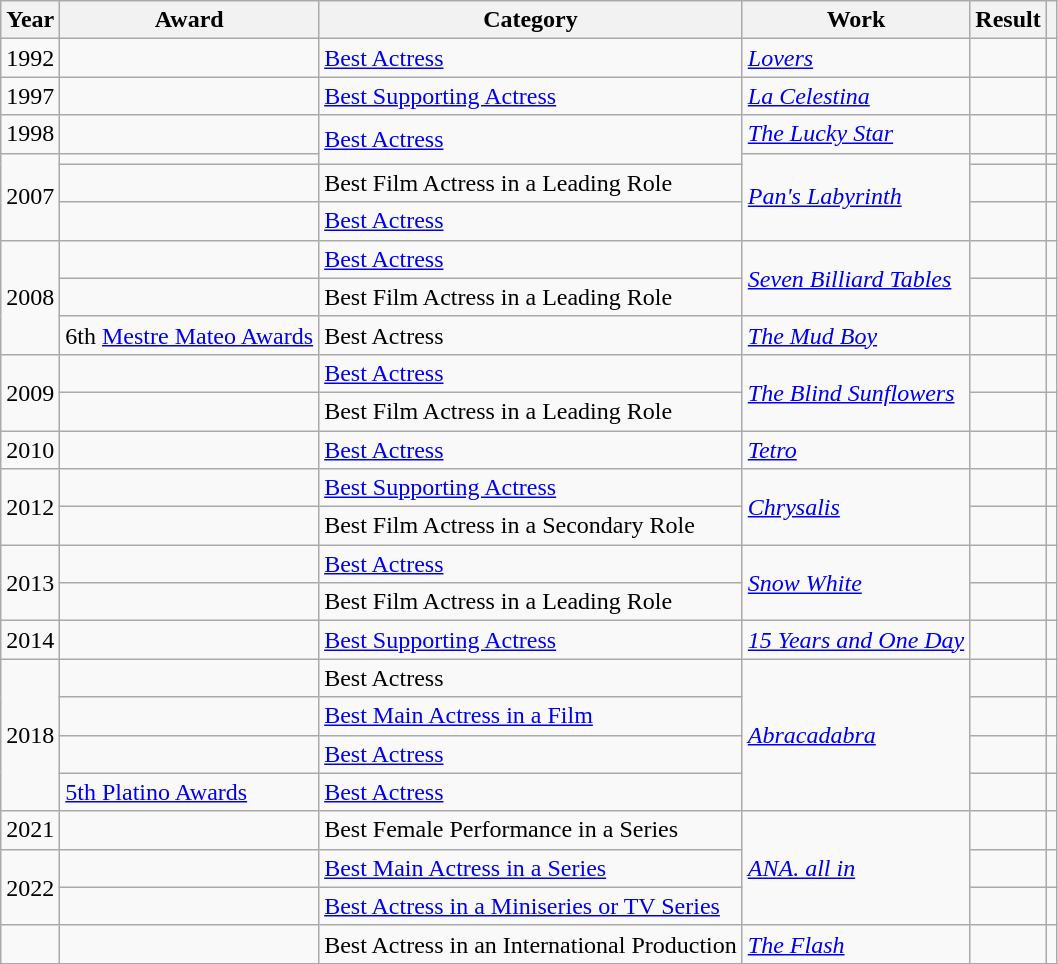<table class="wikitable sortable plainrowheaders">
<tr>
<th>Year</th>
<th>Award</th>
<th>Category</th>
<th>Work</th>
<th>Result</th>
<th></th>
</tr>
<tr>
<td align = "center">1992</td>
<td></td>
<td><a href='#'>Best Actress</a></td>
<td><em><a href='#'>Lovers</a></em></td>
<td></td>
<td align = "center"></td>
</tr>
<tr>
<td align = "center">1997</td>
<td></td>
<td><a href='#'>Best Supporting Actress</a></td>
<td><em><a href='#'>La Celestina</a></em></td>
<td></td>
<td align = "center"></td>
</tr>
<tr>
<td align = "center">1998</td>
<td></td>
<td rowspan="2"><a href='#'>Best Actress</a></td>
<td><em><a href='#'>The Lucky Star</a></em></td>
<td></td>
<td></td>
</tr>
<tr>
<td align = "center" rowspan = "3">2007</td>
<td></td>
<td rowspan = "3"><em><a href='#'>Pan's Labyrinth</a></em></td>
<td></td>
<td></td>
</tr>
<tr>
<td></td>
<td>Best Film Actress in a Leading Role</td>
<td></td>
<td align = "center"></td>
</tr>
<tr>
<td></td>
<td><a href='#'>Best Actress</a></td>
<td></td>
<td align = "center"></td>
</tr>
<tr>
<td align = "center" rowspan = "3">2008</td>
<td></td>
<td><a href='#'>Best Actress</a></td>
<td rowspan = "2"><em><a href='#'>Seven Billiard Tables</a></em></td>
<td></td>
<td align = "center"></td>
</tr>
<tr>
<td></td>
<td>Best Film Actress in a Leading Role</td>
<td></td>
<td align = "center"></td>
</tr>
<tr>
<td>6th <a href='#'>Mestre Mateo Awards</a></td>
<td>Best Actress</td>
<td><em><a href='#'>The Mud Boy</a></em></td>
<td></td>
<td align = "center"></td>
</tr>
<tr>
<td align = "center" rowspan = "2">2009</td>
<td></td>
<td><a href='#'>Best Actress</a></td>
<td rowspan = "2"><em><a href='#'>The Blind Sunflowers</a></em></td>
<td></td>
<td></td>
</tr>
<tr>
<td></td>
<td>Best Film Actress in a Leading Role</td>
<td></td>
<td align = "center"></td>
</tr>
<tr>
<td align = "center">2010</td>
<td></td>
<td><a href='#'>Best Actress</a></td>
<td><em><a href='#'>Tetro</a></em></td>
<td></td>
<td></td>
</tr>
<tr>
<td align = "center" rowspan = "2">2012</td>
<td></td>
<td><a href='#'>Best Supporting Actress</a></td>
<td rowspan = "2"><em><a href='#'>Chrysalis</a></em></td>
<td></td>
<td></td>
</tr>
<tr>
<td></td>
<td>Best Film Actress in a Secondary Role</td>
<td></td>
<td align = "center"></td>
</tr>
<tr>
<td align = "center" rowspan = "2">2013</td>
<td></td>
<td><a href='#'>Best Actress</a></td>
<td rowspan = "2"><em><a href='#'>Snow White</a></em></td>
<td></td>
<td align = "center"></td>
</tr>
<tr>
<td></td>
<td>Best Film Actress in a Leading Role</td>
<td></td>
<td align = "center"></td>
</tr>
<tr>
<td align = "center">2014</td>
<td></td>
<td><a href='#'>Best Supporting Actress</a></td>
<td><em><a href='#'>15 Years and One Day</a></em></td>
<td></td>
<td align = "center"></td>
</tr>
<tr>
<td align = "center" rowspan = "4">2018</td>
<td></td>
<td>Best Actress</td>
<td rowspan = "4"><em><a href='#'>Abracadabra</a></em></td>
<td></td>
<td align = "center"></td>
</tr>
<tr>
<td></td>
<td><a href='#'>Best Main Actress in a Film</a></td>
<td></td>
<td align = "center"></td>
</tr>
<tr>
<td></td>
<td><a href='#'>Best Actress</a></td>
<td></td>
<td align = "center"></td>
</tr>
<tr>
<td><a href='#'>5th Platino Awards</a></td>
<td><a href='#'>Best Actress</a></td>
<td></td>
<td align = "center"></td>
</tr>
<tr>
<td align = "center">2021</td>
<td></td>
<td>Best Female Performance in a Series</td>
<td rowspan = "3"><em><a href='#'>ANA. all in</a></em></td>
<td></td>
<td align = "center"></td>
</tr>
<tr>
<td align = "center" rowspan = "2">2022</td>
<td></td>
<td><a href='#'>Best Main Actress in a Series</a></td>
<td></td>
<td align = "center"></td>
</tr>
<tr>
<td></td>
<td><a href='#'>Best Actress in a Miniseries or TV Series</a></td>
<td></td>
<td align = "center"></td>
</tr>
<tr>
<td></td>
<td></td>
<td>Best Actress in an International Production</td>
<td><em><a href='#'>The Flash</a></em></td>
<td></td>
<td></td>
</tr>
</table>
